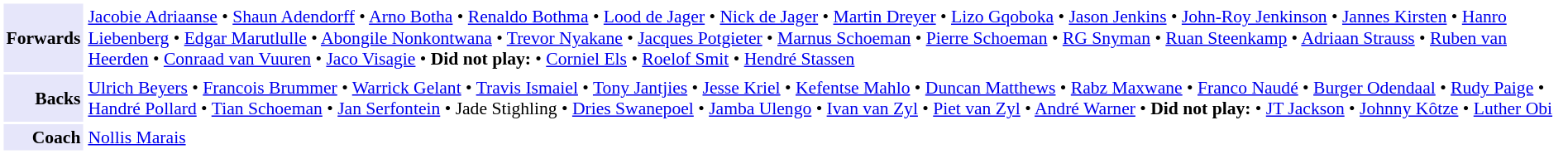<table cellpadding="2" style="border: 1px solid white; font-size:90%;">
<tr>
<td style="text-align:right;" bgcolor="lavender"><strong>Forwards</strong></td>
<td style="text-align:left;"><a href='#'>Jacobie Adriaanse</a> • <a href='#'>Shaun Adendorff</a> • <a href='#'>Arno Botha</a> • <a href='#'>Renaldo Bothma</a> • <a href='#'>Lood de Jager</a> • <a href='#'>Nick de Jager</a> • <a href='#'>Martin Dreyer</a> • <a href='#'>Lizo Gqoboka</a> • <a href='#'>Jason Jenkins</a> • <a href='#'>John-Roy Jenkinson</a> • <a href='#'>Jannes Kirsten</a> • <a href='#'>Hanro Liebenberg</a> • <a href='#'>Edgar Marutlulle</a> • <a href='#'>Abongile Nonkontwana</a> • <a href='#'>Trevor Nyakane</a> • <a href='#'>Jacques Potgieter</a> • <a href='#'>Marnus Schoeman</a> • <a href='#'>Pierre Schoeman</a> • <a href='#'>RG Snyman</a> • <a href='#'>Ruan Steenkamp</a> • <a href='#'>Adriaan Strauss</a> • <a href='#'>Ruben van Heerden</a> • <a href='#'>Conraad van Vuuren</a> • <a href='#'>Jaco Visagie</a> • <strong>Did not play:</strong> • <a href='#'>Corniel Els</a> • <a href='#'>Roelof Smit</a> • <a href='#'>Hendré Stassen</a></td>
</tr>
<tr>
<td style="text-align:right;" bgcolor="lavender"><strong>Backs</strong></td>
<td style="text-align:left;"><a href='#'>Ulrich Beyers</a> • <a href='#'>Francois Brummer</a> • <a href='#'>Warrick Gelant</a> • <a href='#'>Travis Ismaiel</a> • <a href='#'>Tony Jantjies</a> • <a href='#'>Jesse Kriel</a> • <a href='#'>Kefentse Mahlo</a> • <a href='#'>Duncan Matthews</a> • <a href='#'>Rabz Maxwane</a> • <a href='#'>Franco Naudé</a> • <a href='#'>Burger Odendaal</a> • <a href='#'>Rudy Paige</a> • <a href='#'>Handré Pollard</a> • <a href='#'>Tian Schoeman</a> • <a href='#'>Jan Serfontein</a> • Jade Stighling • <a href='#'>Dries Swanepoel</a> • <a href='#'>Jamba Ulengo</a> • <a href='#'>Ivan van Zyl</a> • <a href='#'>Piet van Zyl</a> • <a href='#'>André Warner</a> • <strong>Did not play:</strong> • <a href='#'>JT Jackson</a> • <a href='#'>Johnny Kôtze</a> • <a href='#'>Luther Obi</a></td>
</tr>
<tr>
<td style="text-align:right;" bgcolor="lavender"><strong>Coach</strong></td>
<td style="text-align:left;"><a href='#'>Nollis Marais</a></td>
</tr>
</table>
